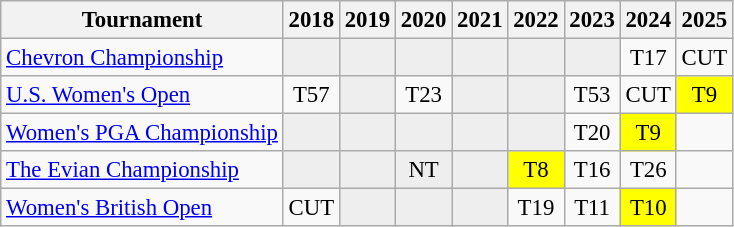<table class="wikitable" style="font-size:95%;text-align:center;">
<tr>
<th>Tournament</th>
<th>2018</th>
<th>2019</th>
<th>2020</th>
<th>2021</th>
<th>2022</th>
<th>2023</th>
<th>2024</th>
<th>2025</th>
</tr>
<tr>
<td align=left><a href='#'>Chevron Championship</a></td>
<td style="background:#eeeeee;"></td>
<td style="background:#eeeeee;"></td>
<td style="background:#eeeeee;"></td>
<td style="background:#eeeeee;"></td>
<td style="background:#eeeeee;"></td>
<td style="background:#eeeeee;"></td>
<td>T17</td>
<td>CUT</td>
</tr>
<tr>
<td align=left><a href='#'>U.S. Women's Open</a></td>
<td>T57</td>
<td style="background:#eeeeee;"></td>
<td>T23</td>
<td style="background:#eeeeee;"></td>
<td style="background:#eeeeee;"></td>
<td>T53</td>
<td>CUT</td>
<td style="background:yellow;">T9</td>
</tr>
<tr>
<td align=left><a href='#'>Women's PGA Championship</a></td>
<td style="background:#eeeeee;"></td>
<td style="background:#eeeeee;"></td>
<td style="background:#eeeeee;"></td>
<td style="background:#eeeeee;"></td>
<td style="background:#eeeeee;"></td>
<td>T20</td>
<td style="background:yellow;">T9</td>
<td></td>
</tr>
<tr>
<td align=left><a href='#'>The Evian Championship</a></td>
<td style="background:#eeeeee;"></td>
<td style="background:#eeeeee;"></td>
<td style="background:#eeeeee;">NT</td>
<td style="background:#eeeeee;"></td>
<td style="background:yellow;">T8</td>
<td>T16</td>
<td>T26</td>
<td></td>
</tr>
<tr>
<td align=left><a href='#'>Women's British Open</a></td>
<td>CUT</td>
<td style="background:#eeeeee;"></td>
<td style="background:#eeeeee;"></td>
<td style="background:#eeeeee;"></td>
<td>T19</td>
<td>T11</td>
<td style="background:yellow;">T10</td>
<td></td>
</tr>
</table>
